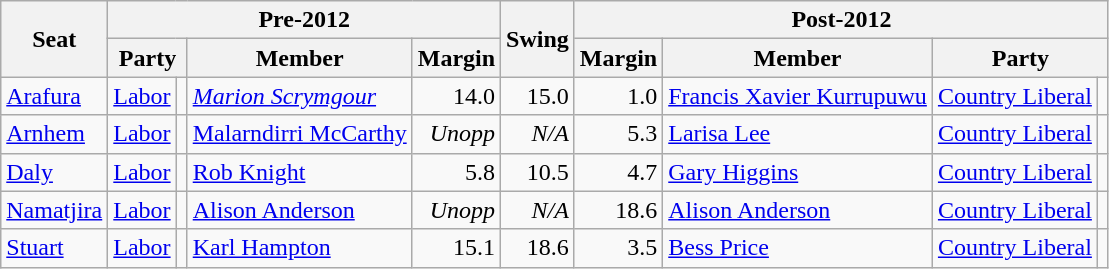<table class="wikitable">
<tr style="text-align:center">
<th rowspan="2">Seat</th>
<th colspan="4">Pre-2012</th>
<th rowspan="2">Swing</th>
<th colspan="4">Post-2012</th>
</tr>
<tr style="text-align:center">
<th colspan="2">Party</th>
<th>Member</th>
<th>Margin</th>
<th>Margin</th>
<th>Member</th>
<th colspan="2">Party</th>
</tr>
<tr>
<td><a href='#'>Arafura</a></td>
<td><a href='#'>Labor</a></td>
<td></td>
<td><em><a href='#'>Marion Scrymgour</a></em></td>
<td style="text-align:right;">14.0</td>
<td style="text-align:right;">15.0</td>
<td style="text-align:right;">1.0</td>
<td><a href='#'>Francis Xavier Kurrupuwu</a></td>
<td><a href='#'>Country Liberal</a></td>
<td></td>
</tr>
<tr>
<td><a href='#'>Arnhem</a></td>
<td><a href='#'>Labor</a></td>
<td></td>
<td><a href='#'>Malarndirri McCarthy</a></td>
<td style="text-align:right;"><em>Unopp</em></td>
<td style="text-align:right;"><em>N/A</em></td>
<td style="text-align:right;">5.3</td>
<td><a href='#'>Larisa Lee</a></td>
<td><a href='#'>Country Liberal</a></td>
<td></td>
</tr>
<tr>
<td><a href='#'>Daly</a></td>
<td><a href='#'>Labor</a></td>
<td></td>
<td><a href='#'>Rob Knight</a></td>
<td style="text-align:right;">5.8</td>
<td style="text-align:right;">10.5</td>
<td style="text-align:right;">4.7</td>
<td><a href='#'>Gary Higgins</a></td>
<td><a href='#'>Country Liberal</a></td>
<td></td>
</tr>
<tr>
<td><a href='#'>Namatjira</a></td>
<td><a href='#'>Labor</a></td>
<td></td>
<td><a href='#'>Alison Anderson</a></td>
<td style="text-align:right;"><em>Unopp</em></td>
<td style="text-align:right;"><em>N/A</em></td>
<td style="text-align:right;">18.6</td>
<td><a href='#'>Alison Anderson</a></td>
<td><a href='#'>Country Liberal</a></td>
<td></td>
</tr>
<tr>
<td><a href='#'>Stuart</a></td>
<td><a href='#'>Labor</a></td>
<td></td>
<td><a href='#'>Karl Hampton</a></td>
<td style="text-align:right;">15.1</td>
<td style="text-align:right;">18.6</td>
<td style="text-align:right;">3.5</td>
<td><a href='#'>Bess Price</a></td>
<td><a href='#'>Country Liberal</a></td>
<td></td>
</tr>
</table>
